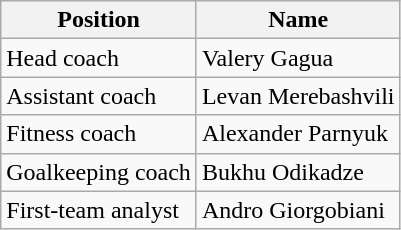<table class="wikitable sortable" style="text-align: left; font-size: 100%;">
<tr>
<th>Position</th>
<th>Name</th>
</tr>
<tr>
<td>Head coach</td>
<td>Valery Gagua</td>
</tr>
<tr>
<td>Assistant coach</td>
<td>Levan Merebashvili</td>
</tr>
<tr>
<td>Fitness coach</td>
<td>Alexander Parnyuk</td>
</tr>
<tr>
<td>Goalkeeping coach</td>
<td>Bukhu Odikadze</td>
</tr>
<tr>
<td>First-team analyst</td>
<td>Andro Giorgobiani</td>
</tr>
</table>
